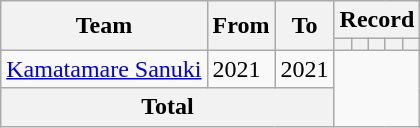<table class=wikitable style="text-align:center">
<tr>
<th rowspan=2>Team</th>
<th rowspan=2>From</th>
<th rowspan=2>To</th>
<th colspan=5>Record</th>
</tr>
<tr>
<th></th>
<th></th>
<th></th>
<th></th>
<th></th>
</tr>
<tr>
<td align=left><a href='#'>Kamatamare Sanuki</a></td>
<td align=left>2021</td>
<td align=left>2021<br></td>
</tr>
<tr>
<th colspan=3>Total<br></th>
</tr>
</table>
